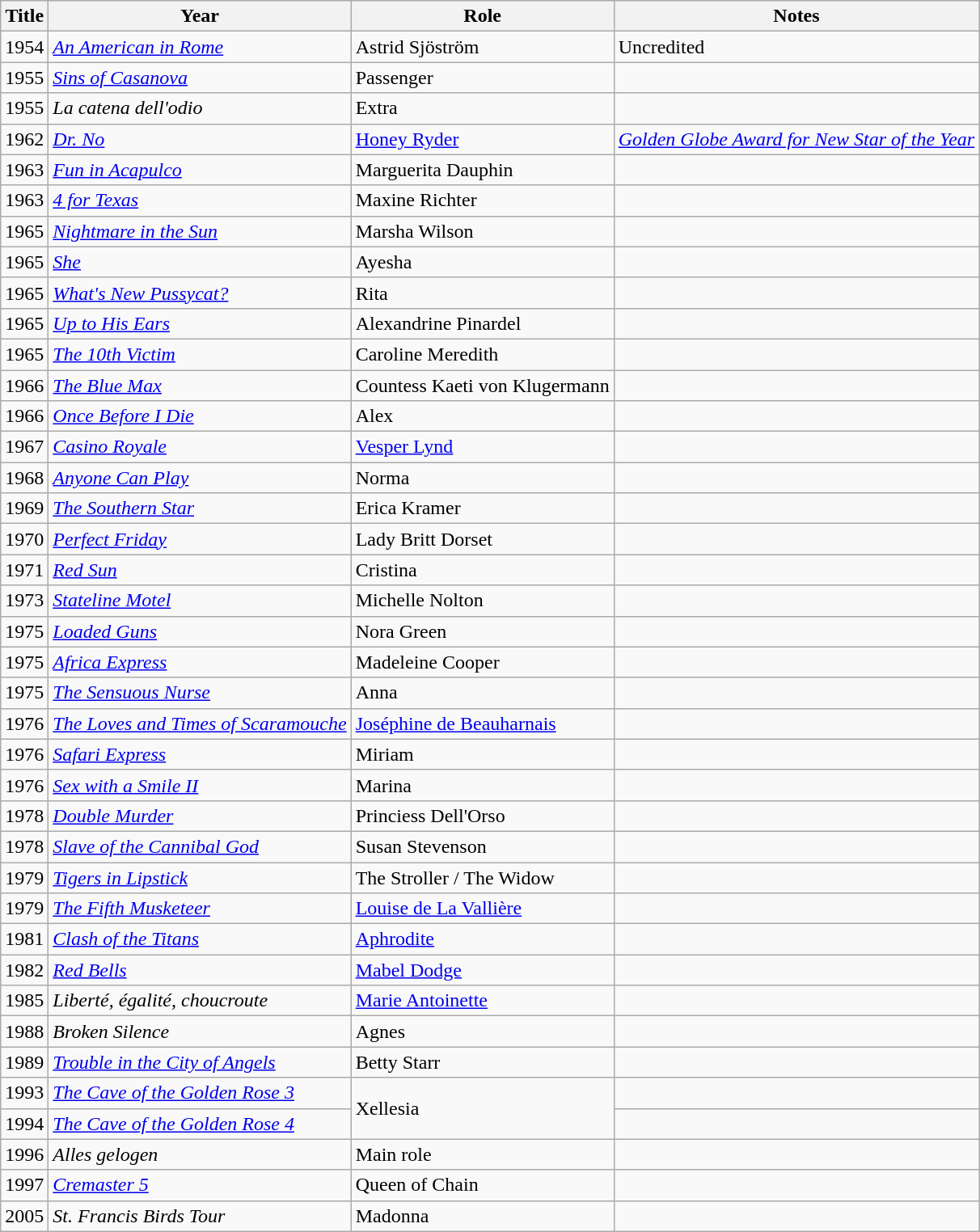<table class="wikitable plainrowheaders sortable">
<tr>
<th scope="col">Title</th>
<th scope="col">Year</th>
<th scope="col">Role</th>
<th scope="col" class="unsortable">Notes</th>
</tr>
<tr>
<td>1954</td>
<td><em><a href='#'>An American in Rome</a></em></td>
<td>Astrid Sjöström</td>
<td>Uncredited</td>
</tr>
<tr>
<td>1955</td>
<td><em><a href='#'>Sins of Casanova</a></em></td>
<td>Passenger</td>
<td></td>
</tr>
<tr>
<td>1955</td>
<td><em>La catena dell'odio</em></td>
<td>Extra</td>
<td></td>
</tr>
<tr>
<td>1962</td>
<td><em><a href='#'>Dr. No</a></em></td>
<td><a href='#'>Honey Ryder</a></td>
<td><em><a href='#'>Golden Globe Award for New Star of the Year</a></em></td>
</tr>
<tr>
<td>1963</td>
<td><em><a href='#'>Fun in Acapulco</a></em></td>
<td>Marguerita Dauphin</td>
<td></td>
</tr>
<tr>
<td>1963</td>
<td><em><a href='#'>4 for Texas</a></em></td>
<td>Maxine Richter</td>
<td></td>
</tr>
<tr>
<td>1965</td>
<td><em><a href='#'>Nightmare in the Sun</a></em></td>
<td>Marsha Wilson</td>
<td></td>
</tr>
<tr>
<td>1965</td>
<td><em><a href='#'>She</a></em></td>
<td>Ayesha</td>
<td></td>
</tr>
<tr>
<td>1965</td>
<td><em><a href='#'>What's New Pussycat?</a></em></td>
<td>Rita</td>
<td></td>
</tr>
<tr>
<td>1965</td>
<td><em><a href='#'>Up to His Ears</a></em></td>
<td>Alexandrine Pinardel</td>
<td></td>
</tr>
<tr>
<td>1965</td>
<td><em><a href='#'>The 10th Victim</a></em></td>
<td>Caroline Meredith</td>
<td></td>
</tr>
<tr>
<td>1966</td>
<td><em><a href='#'>The Blue Max</a></em></td>
<td>Countess Kaeti von Klugermann</td>
<td></td>
</tr>
<tr>
<td>1966</td>
<td><em><a href='#'>Once Before I Die</a></em></td>
<td>Alex</td>
<td></td>
</tr>
<tr>
<td>1967</td>
<td><em><a href='#'>Casino Royale</a></em></td>
<td><a href='#'>Vesper Lynd</a></td>
<td></td>
</tr>
<tr>
<td>1968</td>
<td><em><a href='#'>Anyone Can Play</a></em></td>
<td>Norma</td>
<td></td>
</tr>
<tr>
<td>1969</td>
<td><em><a href='#'>The Southern Star</a></em></td>
<td>Erica Kramer</td>
<td></td>
</tr>
<tr>
<td>1970</td>
<td><em><a href='#'>Perfect Friday</a></em></td>
<td>Lady Britt Dorset</td>
<td></td>
</tr>
<tr>
<td>1971</td>
<td><em><a href='#'>Red Sun</a></em></td>
<td>Cristina</td>
<td></td>
</tr>
<tr>
<td>1973</td>
<td><em><a href='#'>Stateline Motel</a></em></td>
<td>Michelle Nolton</td>
<td></td>
</tr>
<tr>
<td>1975</td>
<td><em><a href='#'>Loaded Guns</a></em></td>
<td>Nora Green</td>
<td></td>
</tr>
<tr>
<td>1975</td>
<td><em><a href='#'>Africa Express</a></em></td>
<td>Madeleine Cooper</td>
<td></td>
</tr>
<tr>
<td>1975</td>
<td><em><a href='#'>The Sensuous Nurse</a></em></td>
<td>Anna</td>
<td></td>
</tr>
<tr>
<td>1976</td>
<td><em><a href='#'>The Loves and Times of Scaramouche</a></em></td>
<td><a href='#'>Joséphine de Beauharnais</a></td>
<td></td>
</tr>
<tr>
<td>1976</td>
<td><em><a href='#'>Safari Express</a></em></td>
<td>Miriam</td>
<td></td>
</tr>
<tr>
<td>1976</td>
<td><em><a href='#'>Sex with a Smile II</a></em></td>
<td>Marina</td>
<td></td>
</tr>
<tr>
<td>1978</td>
<td><em><a href='#'>Double Murder</a></em></td>
<td>Princiess Dell'Orso</td>
<td></td>
</tr>
<tr>
<td>1978</td>
<td><em><a href='#'>Slave of the Cannibal God</a></em></td>
<td>Susan Stevenson</td>
<td></td>
</tr>
<tr>
<td>1979</td>
<td><em><a href='#'>Tigers in Lipstick</a></em></td>
<td>The Stroller / The Widow</td>
<td></td>
</tr>
<tr>
<td>1979</td>
<td><em><a href='#'>The Fifth Musketeer</a></em></td>
<td><a href='#'>Louise de La Vallière</a></td>
<td></td>
</tr>
<tr>
<td>1981</td>
<td><em><a href='#'>Clash of the Titans</a></em></td>
<td><a href='#'>Aphrodite</a></td>
<td></td>
</tr>
<tr>
<td>1982</td>
<td><em><a href='#'>Red Bells</a></em></td>
<td><a href='#'>Mabel Dodge</a></td>
<td></td>
</tr>
<tr>
<td>1985</td>
<td><em>Liberté, égalité, choucroute</em></td>
<td><a href='#'>Marie Antoinette</a></td>
<td></td>
</tr>
<tr>
<td>1988</td>
<td><em>Broken Silence</em></td>
<td>Agnes</td>
<td></td>
</tr>
<tr>
<td>1989</td>
<td><em><a href='#'>Trouble in the City of Angels</a></em></td>
<td>Betty Starr</td>
<td></td>
</tr>
<tr>
<td>1993</td>
<td><em><a href='#'>The Cave of the Golden Rose 3</a></em></td>
<td rowspan=2>Xellesia</td>
<td></td>
</tr>
<tr>
<td>1994</td>
<td><em><a href='#'>The Cave of the Golden Rose 4</a></em></td>
<td></td>
</tr>
<tr>
<td>1996</td>
<td><em>Alles gelogen</em></td>
<td>Main role</td>
<td></td>
</tr>
<tr>
<td>1997</td>
<td><em><a href='#'>Cremaster 5</a></em></td>
<td>Queen of Chain</td>
<td></td>
</tr>
<tr>
<td>2005</td>
<td><em>St. Francis Birds Tour</em></td>
<td>Madonna</td>
<td></td>
</tr>
</table>
